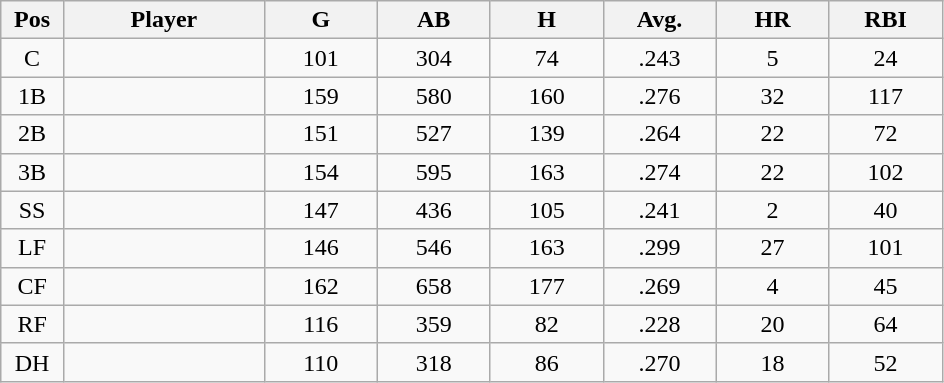<table class="wikitable sortable">
<tr>
<th bgcolor="#DDDDFF" width="5%">Pos</th>
<th bgcolor="#DDDDFF" width="16%">Player</th>
<th bgcolor="#DDDDFF" width="9%">G</th>
<th bgcolor="#DDDDFF" width="9%">AB</th>
<th bgcolor="#DDDDFF" width="9%">H</th>
<th bgcolor="#DDDDFF" width="9%">Avg.</th>
<th bgcolor="#DDDDFF" width="9%">HR</th>
<th bgcolor="#DDDDFF" width="9%">RBI</th>
</tr>
<tr align="center">
<td>C</td>
<td></td>
<td>101</td>
<td>304</td>
<td>74</td>
<td>.243</td>
<td>5</td>
<td>24</td>
</tr>
<tr align="center">
<td>1B</td>
<td></td>
<td>159</td>
<td>580</td>
<td>160</td>
<td>.276</td>
<td>32</td>
<td>117</td>
</tr>
<tr align="center">
<td>2B</td>
<td></td>
<td>151</td>
<td>527</td>
<td>139</td>
<td>.264</td>
<td>22</td>
<td>72</td>
</tr>
<tr align="center">
<td>3B</td>
<td></td>
<td>154</td>
<td>595</td>
<td>163</td>
<td>.274</td>
<td>22</td>
<td>102</td>
</tr>
<tr align="center">
<td>SS</td>
<td></td>
<td>147</td>
<td>436</td>
<td>105</td>
<td>.241</td>
<td>2</td>
<td>40</td>
</tr>
<tr align="center">
<td>LF</td>
<td></td>
<td>146</td>
<td>546</td>
<td>163</td>
<td>.299</td>
<td>27</td>
<td>101</td>
</tr>
<tr align="center">
<td>CF</td>
<td></td>
<td>162</td>
<td>658</td>
<td>177</td>
<td>.269</td>
<td>4</td>
<td>45</td>
</tr>
<tr align="center">
<td>RF</td>
<td></td>
<td>116</td>
<td>359</td>
<td>82</td>
<td>.228</td>
<td>20</td>
<td>64</td>
</tr>
<tr align="center">
<td>DH</td>
<td></td>
<td>110</td>
<td>318</td>
<td>86</td>
<td>.270</td>
<td>18</td>
<td>52</td>
</tr>
</table>
